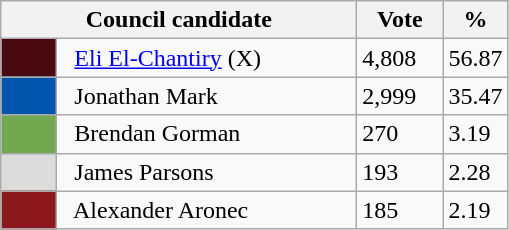<table class="wikitable">
<tr>
<th width="230px" colspan="2">Council candidate</th>
<th width="50px">Vote</th>
<th width="30px">%</th>
</tr>
<tr>
<td bgcolor=#4A0810 width="30px"> </td>
<td>  <a href='#'>Eli El-Chantiry</a> (X)</td>
<td>4,808</td>
<td>56.87</td>
</tr>
<tr>
<td bgcolor=#0155AD width="30px"> </td>
<td>  Jonathan Mark</td>
<td>2,999</td>
<td>35.47</td>
</tr>
<tr>
<td bgcolor=#72A84F width="30px"> </td>
<td>  Brendan Gorman</td>
<td>270</td>
<td>3.19</td>
</tr>
<tr>
<td bgcolor=#DCDCDC width="30px"> </td>
<td>  James Parsons</td>
<td>193</td>
<td>2.28</td>
</tr>
<tr>
<td bgcolor=#8B181D width="30px"> </td>
<td>  Alexander Aronec</td>
<td>185</td>
<td>2.19</td>
</tr>
</table>
